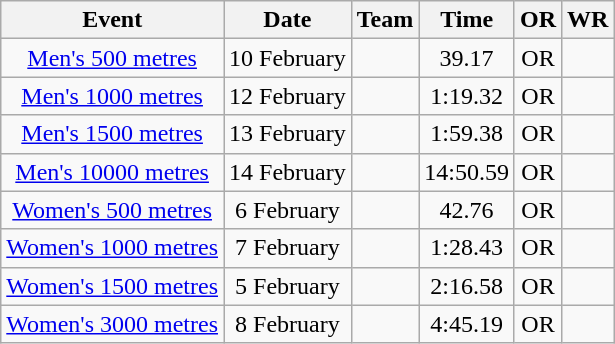<table class="wikitable" style="text-align:center">
<tr>
<th>Event</th>
<th>Date</th>
<th>Team</th>
<th>Time</th>
<th>OR</th>
<th>WR</th>
</tr>
<tr>
<td><a href='#'>Men's 500 metres</a></td>
<td>10 February</td>
<td></td>
<td>39.17</td>
<td>OR</td>
<td></td>
</tr>
<tr>
<td><a href='#'>Men's 1000 metres</a></td>
<td>12 February</td>
<td></td>
<td>1:19.32</td>
<td>OR</td>
<td></td>
</tr>
<tr>
<td><a href='#'>Men's 1500 metres</a></td>
<td>13 February</td>
<td></td>
<td>1:59.38</td>
<td>OR</td>
<td></td>
</tr>
<tr>
<td><a href='#'>Men's 10000 metres</a></td>
<td>14 February</td>
<td></td>
<td>14:50.59</td>
<td>OR</td>
<td></td>
</tr>
<tr>
<td><a href='#'>Women's 500 metres</a></td>
<td>6 February</td>
<td></td>
<td>42.76</td>
<td>OR</td>
<td></td>
</tr>
<tr>
<td><a href='#'>Women's 1000 metres</a></td>
<td>7 February</td>
<td></td>
<td>1:28.43</td>
<td>OR</td>
<td></td>
</tr>
<tr>
<td><a href='#'>Women's 1500 metres</a></td>
<td>5 February</td>
<td></td>
<td>2:16.58</td>
<td>OR</td>
<td></td>
</tr>
<tr>
<td><a href='#'>Women's 3000 metres</a></td>
<td>8 February</td>
<td></td>
<td>4:45.19</td>
<td>OR</td>
<td></td>
</tr>
</table>
